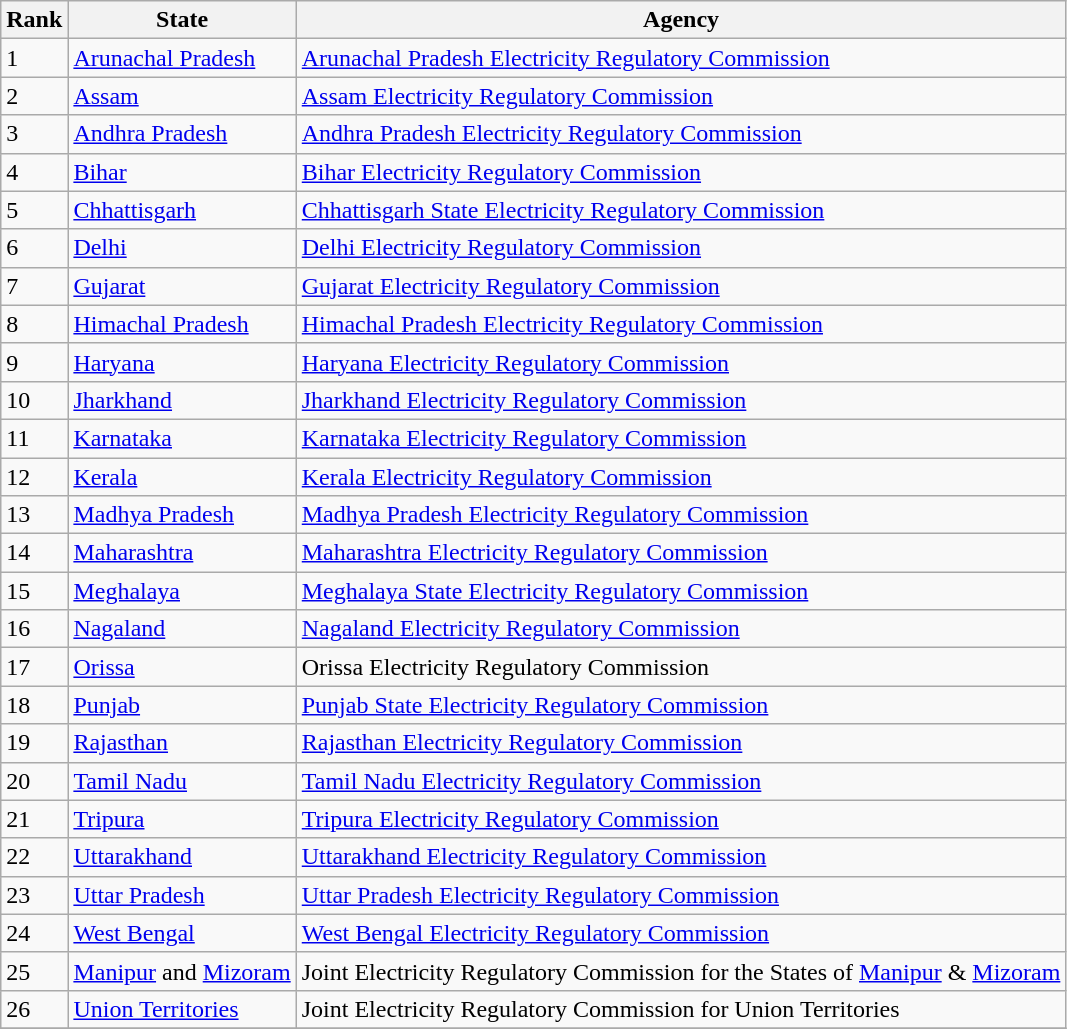<table class="wikitable sortable">
<tr>
<th>Rank</th>
<th>State</th>
<th>Agency</th>
</tr>
<tr>
<td>1</td>
<td><a href='#'>Arunachal Pradesh</a></td>
<td><a href='#'>Arunachal Pradesh Electricity Regulatory Commission</a></td>
</tr>
<tr>
<td>2</td>
<td><a href='#'>Assam</a></td>
<td><a href='#'>Assam Electricity Regulatory Commission</a></td>
</tr>
<tr>
<td>3</td>
<td><a href='#'>Andhra Pradesh</a></td>
<td><a href='#'>Andhra Pradesh Electricity Regulatory Commission</a></td>
</tr>
<tr>
<td>4</td>
<td><a href='#'>Bihar</a></td>
<td><a href='#'>Bihar Electricity Regulatory Commission</a></td>
</tr>
<tr>
<td>5</td>
<td><a href='#'>Chhattisgarh</a></td>
<td><a href='#'>Chhattisgarh State Electricity Regulatory Commission</a></td>
</tr>
<tr>
<td>6</td>
<td><a href='#'>Delhi</a></td>
<td><a href='#'>Delhi Electricity Regulatory Commission</a></td>
</tr>
<tr>
<td>7</td>
<td><a href='#'>Gujarat</a></td>
<td><a href='#'>Gujarat Electricity Regulatory Commission</a></td>
</tr>
<tr>
<td>8</td>
<td><a href='#'>Himachal Pradesh</a></td>
<td><a href='#'>Himachal Pradesh Electricity Regulatory Commission</a></td>
</tr>
<tr>
<td>9</td>
<td><a href='#'>Haryana</a></td>
<td><a href='#'>Haryana Electricity Regulatory Commission</a></td>
</tr>
<tr>
<td>10</td>
<td><a href='#'>Jharkhand</a></td>
<td><a href='#'>Jharkhand Electricity Regulatory Commission</a></td>
</tr>
<tr>
<td>11</td>
<td><a href='#'>Karnataka</a></td>
<td><a href='#'>Karnataka Electricity Regulatory Commission</a></td>
</tr>
<tr>
<td>12</td>
<td><a href='#'>Kerala</a></td>
<td><a href='#'>Kerala Electricity Regulatory Commission</a></td>
</tr>
<tr>
<td>13</td>
<td><a href='#'>Madhya Pradesh</a></td>
<td><a href='#'>Madhya Pradesh Electricity Regulatory Commission</a></td>
</tr>
<tr>
<td>14</td>
<td><a href='#'>Maharashtra</a></td>
<td><a href='#'>Maharashtra Electricity Regulatory Commission</a></td>
</tr>
<tr>
<td>15</td>
<td><a href='#'>Meghalaya</a></td>
<td><a href='#'>Meghalaya State Electricity Regulatory Commission</a></td>
</tr>
<tr>
<td>16</td>
<td><a href='#'>Nagaland</a></td>
<td><a href='#'>Nagaland Electricity Regulatory Commission</a></td>
</tr>
<tr>
<td>17</td>
<td><a href='#'>Orissa</a></td>
<td>Orissa Electricity Regulatory Commission</td>
</tr>
<tr>
<td>18</td>
<td><a href='#'>Punjab</a></td>
<td><a href='#'>Punjab State Electricity Regulatory Commission</a></td>
</tr>
<tr>
<td>19</td>
<td><a href='#'>Rajasthan</a></td>
<td><a href='#'>Rajasthan Electricity Regulatory Commission</a></td>
</tr>
<tr [Sikkim State Electricity Regulatory Commission]>
<td>20</td>
<td><a href='#'>Tamil Nadu</a></td>
<td><a href='#'>Tamil Nadu Electricity Regulatory Commission</a></td>
</tr>
<tr>
<td>21</td>
<td><a href='#'>Tripura</a></td>
<td><a href='#'>Tripura Electricity Regulatory Commission</a></td>
</tr>
<tr>
<td>22</td>
<td><a href='#'>Uttarakhand</a></td>
<td><a href='#'>Uttarakhand Electricity Regulatory Commission</a></td>
</tr>
<tr>
<td>23</td>
<td><a href='#'>Uttar Pradesh</a></td>
<td><a href='#'>Uttar Pradesh Electricity Regulatory Commission</a></td>
</tr>
<tr>
<td>24</td>
<td><a href='#'>West Bengal</a></td>
<td><a href='#'>West Bengal Electricity Regulatory Commission</a></td>
</tr>
<tr>
<td>25</td>
<td><a href='#'>Manipur</a> and <a href='#'>Mizoram</a></td>
<td>Joint Electricity Regulatory Commission for the States of <a href='#'>Manipur</a> & <a href='#'>Mizoram</a></td>
</tr>
<tr>
<td>26</td>
<td><a href='#'>Union Territories</a></td>
<td>Joint Electricity Regulatory Commission for Union Territories</td>
</tr>
<tr>
</tr>
</table>
